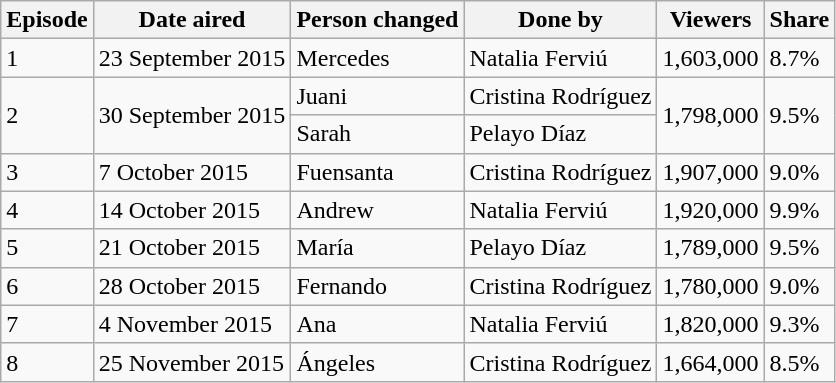<table class="wikitable">
<tr>
<th>Episode</th>
<th>Date aired</th>
<th>Person changed</th>
<th>Done by</th>
<th>Viewers</th>
<th>Share</th>
</tr>
<tr>
<td>1</td>
<td>23 September 2015</td>
<td>Mercedes</td>
<td>Natalia Ferviú</td>
<td>1,603,000</td>
<td>8.7%</td>
</tr>
<tr>
<td rowspan="2">2</td>
<td rowspan="2">30 September 2015</td>
<td>Juani</td>
<td>Cristina Rodríguez</td>
<td rowspan="2">1,798,000</td>
<td rowspan="2">9.5%</td>
</tr>
<tr>
<td>Sarah</td>
<td>Pelayo Díaz</td>
</tr>
<tr>
<td>3</td>
<td>7 October 2015</td>
<td>Fuensanta</td>
<td>Cristina Rodríguez</td>
<td>1,907,000</td>
<td>9.0%</td>
</tr>
<tr>
<td>4</td>
<td>14 October 2015</td>
<td>Andrew</td>
<td>Natalia Ferviú</td>
<td>1,920,000</td>
<td>9.9%</td>
</tr>
<tr>
<td>5</td>
<td>21 October 2015</td>
<td>María</td>
<td>Pelayo Díaz</td>
<td>1,789,000</td>
<td>9.5%</td>
</tr>
<tr>
<td>6</td>
<td>28 October 2015</td>
<td>Fernando</td>
<td>Cristina Rodríguez</td>
<td>1,780,000</td>
<td>9.0%</td>
</tr>
<tr>
<td>7</td>
<td>4 November 2015</td>
<td>Ana</td>
<td>Natalia Ferviú</td>
<td>1,820,000</td>
<td>9.3%</td>
</tr>
<tr>
<td>8</td>
<td>25 November 2015</td>
<td>Ángeles</td>
<td>Cristina Rodríguez</td>
<td>1,664,000</td>
<td>8.5%</td>
</tr>
</table>
